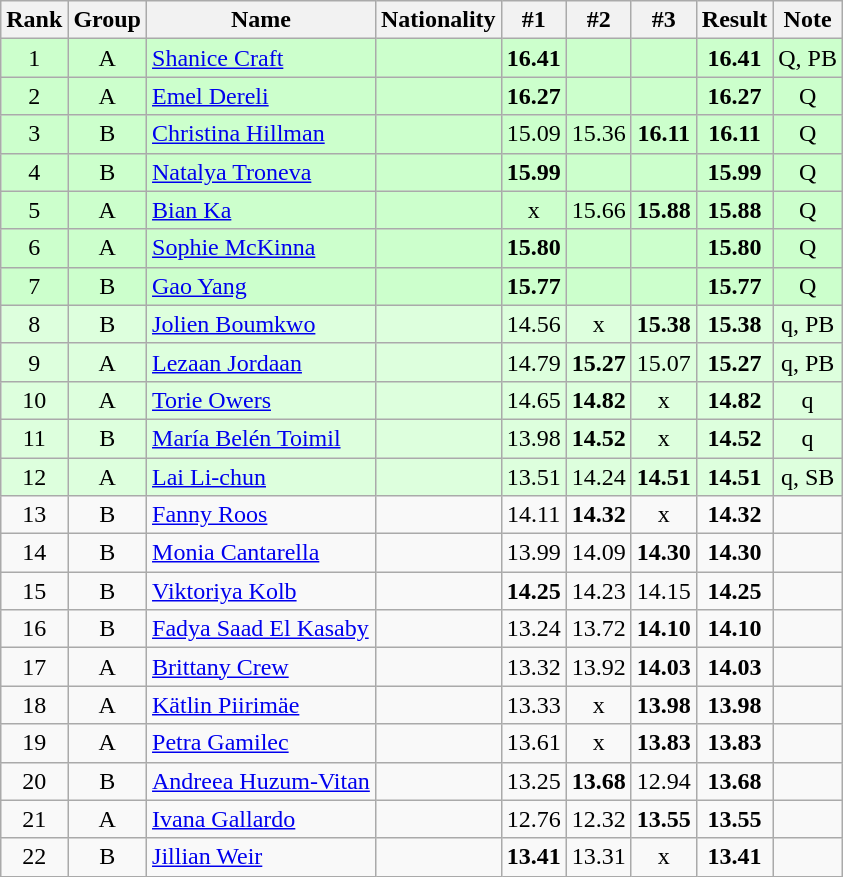<table class="wikitable sortable" style="text-align:center">
<tr>
<th>Rank</th>
<th>Group</th>
<th>Name</th>
<th>Nationality</th>
<th>#1</th>
<th>#2</th>
<th>#3</th>
<th>Result</th>
<th>Note</th>
</tr>
<tr bgcolor=ccffcc>
<td>1</td>
<td>A</td>
<td align=left><a href='#'>Shanice Craft</a></td>
<td align=left></td>
<td><strong>16.41</strong></td>
<td></td>
<td></td>
<td><strong>16.41</strong></td>
<td>Q, PB</td>
</tr>
<tr bgcolor=ccffcc>
<td>2</td>
<td>A</td>
<td align=left><a href='#'>Emel Dereli</a></td>
<td align=left></td>
<td><strong>16.27</strong></td>
<td></td>
<td></td>
<td><strong>16.27</strong></td>
<td>Q</td>
</tr>
<tr bgcolor=ccffcc>
<td>3</td>
<td>B</td>
<td align=left><a href='#'>Christina Hillman</a></td>
<td align=left></td>
<td>15.09</td>
<td>15.36</td>
<td><strong>16.11</strong></td>
<td><strong>16.11</strong></td>
<td>Q</td>
</tr>
<tr bgcolor=ccffcc>
<td>4</td>
<td>B</td>
<td align=left><a href='#'>Natalya Troneva</a></td>
<td align=left></td>
<td><strong>15.99</strong></td>
<td></td>
<td></td>
<td><strong>15.99</strong></td>
<td>Q</td>
</tr>
<tr bgcolor=ccffcc>
<td>5</td>
<td>A</td>
<td align=left><a href='#'>Bian Ka</a></td>
<td align=left></td>
<td>x</td>
<td>15.66</td>
<td><strong>15.88</strong></td>
<td><strong>15.88</strong></td>
<td>Q</td>
</tr>
<tr bgcolor=ccffcc>
<td>6</td>
<td>A</td>
<td align=left><a href='#'>Sophie McKinna</a></td>
<td align=left></td>
<td><strong>15.80</strong></td>
<td></td>
<td></td>
<td><strong>15.80</strong></td>
<td>Q</td>
</tr>
<tr bgcolor=ccffcc>
<td>7</td>
<td>B</td>
<td align=left><a href='#'>Gao Yang</a></td>
<td align=left></td>
<td><strong>15.77</strong></td>
<td></td>
<td></td>
<td><strong>15.77</strong></td>
<td>Q</td>
</tr>
<tr bgcolor=ddffdd>
<td>8</td>
<td>B</td>
<td align=left><a href='#'>Jolien Boumkwo</a></td>
<td align=left></td>
<td>14.56</td>
<td>x</td>
<td><strong>15.38</strong></td>
<td><strong>15.38</strong></td>
<td>q, PB</td>
</tr>
<tr bgcolor=ddffdd>
<td>9</td>
<td>A</td>
<td align=left><a href='#'>Lezaan Jordaan</a></td>
<td align=left></td>
<td>14.79</td>
<td><strong>15.27</strong></td>
<td>15.07</td>
<td><strong>15.27</strong></td>
<td>q, PB</td>
</tr>
<tr bgcolor=ddffdd>
<td>10</td>
<td>A</td>
<td align=left><a href='#'>Torie Owers</a></td>
<td align=left></td>
<td>14.65</td>
<td><strong>14.82</strong></td>
<td>x</td>
<td><strong>14.82</strong></td>
<td>q</td>
</tr>
<tr bgcolor=ddffdd>
<td>11</td>
<td>B</td>
<td align=left><a href='#'>María Belén Toimil</a></td>
<td align=left></td>
<td>13.98</td>
<td><strong>14.52</strong></td>
<td>x</td>
<td><strong>14.52</strong></td>
<td>q</td>
</tr>
<tr bgcolor=ddffdd>
<td>12</td>
<td>A</td>
<td align=left><a href='#'>Lai Li-chun</a></td>
<td align=left></td>
<td>13.51</td>
<td>14.24</td>
<td><strong>14.51</strong></td>
<td><strong>14.51</strong></td>
<td>q, SB</td>
</tr>
<tr>
<td>13</td>
<td>B</td>
<td align=left><a href='#'>Fanny Roos</a></td>
<td align=left></td>
<td>14.11</td>
<td><strong>14.32</strong></td>
<td>x</td>
<td><strong>14.32</strong></td>
<td></td>
</tr>
<tr>
<td>14</td>
<td>B</td>
<td align=left><a href='#'>Monia Cantarella</a></td>
<td align=left></td>
<td>13.99</td>
<td>14.09</td>
<td><strong>14.30</strong></td>
<td><strong>14.30</strong></td>
<td></td>
</tr>
<tr>
<td>15</td>
<td>B</td>
<td align=left><a href='#'>Viktoriya Kolb</a></td>
<td align=left></td>
<td><strong>14.25</strong></td>
<td>14.23</td>
<td>14.15</td>
<td><strong>14.25</strong></td>
<td></td>
</tr>
<tr>
<td>16</td>
<td>B</td>
<td align=left><a href='#'>Fadya Saad El Kasaby</a></td>
<td align=left></td>
<td>13.24</td>
<td>13.72</td>
<td><strong>14.10</strong></td>
<td><strong>14.10</strong></td>
<td></td>
</tr>
<tr>
<td>17</td>
<td>A</td>
<td align=left><a href='#'>Brittany Crew</a></td>
<td align=left></td>
<td>13.32</td>
<td>13.92</td>
<td><strong>14.03</strong></td>
<td><strong>14.03</strong></td>
<td></td>
</tr>
<tr>
<td>18</td>
<td>A</td>
<td align=left><a href='#'>Kätlin Piirimäe</a></td>
<td align=left></td>
<td>13.33</td>
<td>x</td>
<td><strong>13.98</strong></td>
<td><strong>13.98</strong></td>
<td></td>
</tr>
<tr>
<td>19</td>
<td>A</td>
<td align=left><a href='#'>Petra Gamilec</a></td>
<td align=left></td>
<td>13.61</td>
<td>x</td>
<td><strong>13.83</strong></td>
<td><strong>13.83</strong></td>
<td></td>
</tr>
<tr>
<td>20</td>
<td>B</td>
<td align=left><a href='#'>Andreea Huzum-Vitan</a></td>
<td align=left></td>
<td>13.25</td>
<td><strong>13.68</strong></td>
<td>12.94</td>
<td><strong>13.68</strong></td>
<td></td>
</tr>
<tr>
<td>21</td>
<td>A</td>
<td align=left><a href='#'>Ivana Gallardo</a></td>
<td align=left></td>
<td>12.76</td>
<td>12.32</td>
<td><strong>13.55</strong></td>
<td><strong>13.55</strong></td>
<td></td>
</tr>
<tr>
<td>22</td>
<td>B</td>
<td align=left><a href='#'>Jillian Weir</a></td>
<td align=left></td>
<td><strong>13.41</strong></td>
<td>13.31</td>
<td>x</td>
<td><strong>13.41</strong></td>
<td></td>
</tr>
</table>
